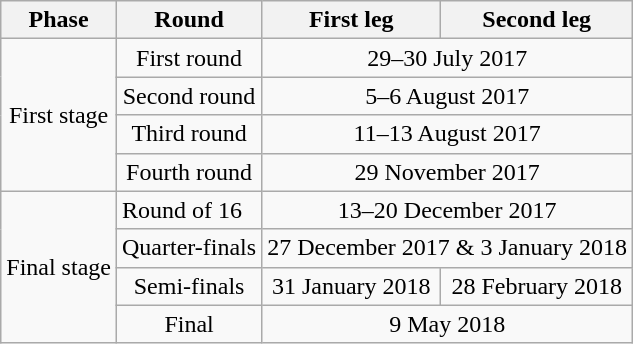<table class="wikitable" border="1">
<tr>
<th>Phase</th>
<th>Round</th>
<th>First leg</th>
<th>Second leg</th>
</tr>
<tr>
<td rowspan=4 align=center>First stage</td>
<td align="center">First round</td>
<td colspan=2 align=center>29–30 July 2017</td>
</tr>
<tr>
<td align=center>Second round</td>
<td colspan=2 align=center>5–6 August 2017</td>
</tr>
<tr>
<td align=center>Third round</td>
<td colspan=2 align=center>11–13 August 2017</td>
</tr>
<tr>
<td align="center">Fourth round</td>
<td colspan=2 align=center>29 November 2017</td>
</tr>
<tr>
<td rowspan=4 align=center>Final stage</td>
<td>Round of 16</td>
<td colspan=2 align=center>13–20 December 2017</td>
</tr>
<tr>
<td>Quarter-finals</td>
<td colspan=2 align=center>27 December 2017 & 3 January 2018</td>
</tr>
<tr>
<td align=center>Semi-finals</td>
<td align=center>31 January 2018</td>
<td align=center>28 February 2018</td>
</tr>
<tr>
<td align=center>Final</td>
<td colspan=2 align=center>9 May 2018</td>
</tr>
</table>
